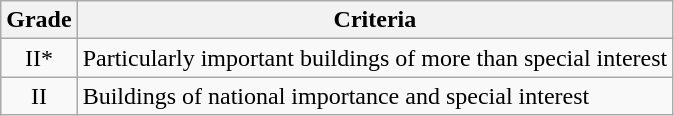<table class="wikitable">
<tr>
<th>Grade</th>
<th>Criteria</th>
</tr>
<tr>
<td align="center" >II*</td>
<td>Particularly important buildings of more than special interest</td>
</tr>
<tr>
<td align="center" >II</td>
<td>Buildings of national importance and special interest</td>
</tr>
</table>
